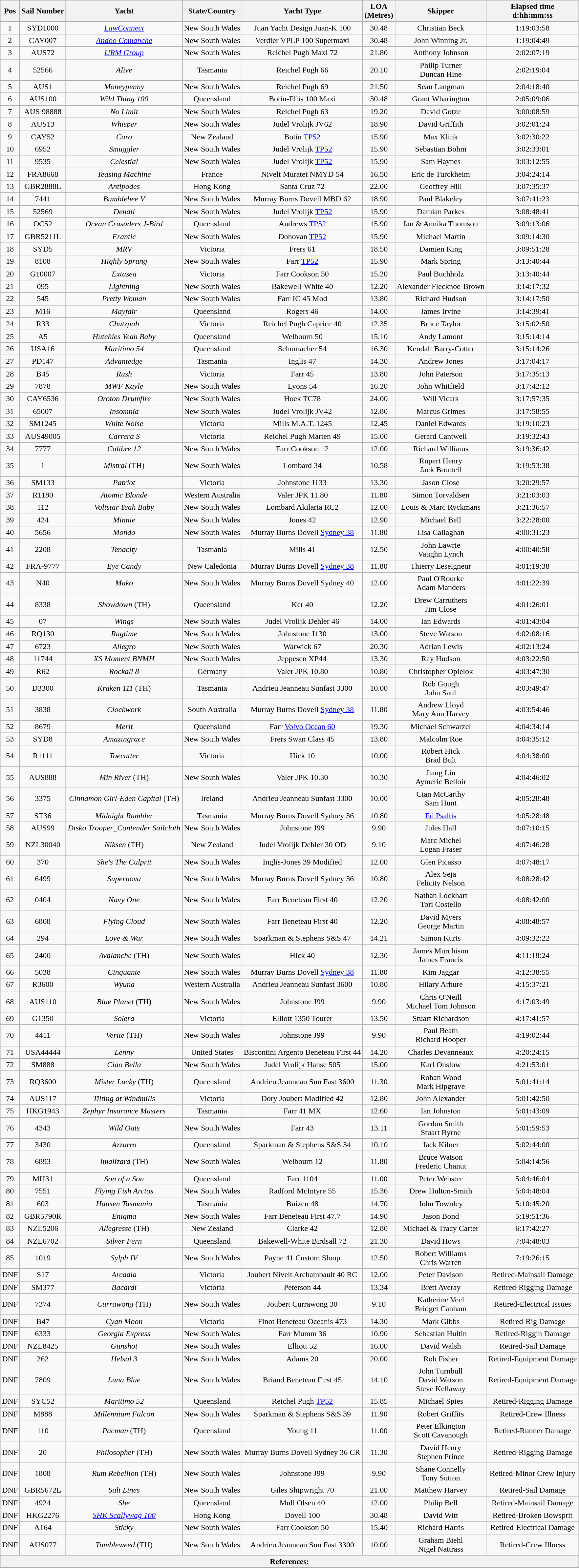<table class="wikitable sortable" style="text-align: center;" "font-size: 100%;">
<tr>
<th>Pos</th>
<th>Sail Number</th>
<th>Yacht</th>
<th>State/Country</th>
<th>Yacht Type</th>
<th>LOA <br>(Metres)</th>
<th>Skipper</th>
<th>Elapsed time <br>d:hh:mm:ss</th>
</tr>
<tr style="font-weight:bold">
</tr>
<tr>
<td>1</td>
<td>SYD1000</td>
<td><em><a href='#'>LawConnect</a></em></td>
<td> New South Wales</td>
<td>Juan Yacht Design Juan-K 100</td>
<td>30.48</td>
<td>Christian Beck</td>
<td>1:19:03:58</td>
</tr>
<tr>
<td>2</td>
<td>CAY007</td>
<td><em><a href='#'>Andoo Comanche</a></em></td>
<td> New South Wales</td>
<td>Verdier VPLP 100 Supermaxi</td>
<td>30.48</td>
<td>John Winning Jr.</td>
<td>1:19:04:49</td>
</tr>
<tr>
<td>3</td>
<td>AUS72</td>
<td><em><a href='#'>URM Group</a></em></td>
<td> New South Wales</td>
<td>Reichel Pugh Maxi 72</td>
<td>21.80</td>
<td>Anthony Johnson</td>
<td>2:02:07:19</td>
</tr>
<tr>
<td>4</td>
<td>52566</td>
<td><em>Alive</em></td>
<td> Tasmania</td>
<td>Reichel Pugh 66</td>
<td>20.10</td>
<td>Philip Turner <br> Duncan Hine</td>
<td>2:02:19:04</td>
</tr>
<tr>
<td>5</td>
<td>AUS1</td>
<td><em>Moneypenny</em></td>
<td> New South Wales</td>
<td>Reichel Pugh 69</td>
<td>21.50</td>
<td>Sean Langman</td>
<td>2:04:18:40</td>
</tr>
<tr>
<td>6</td>
<td>AUS100</td>
<td><em>Wild Thing 100</em></td>
<td> Queensland</td>
<td>Botin-Ellis 100 Maxi</td>
<td>30.48</td>
<td>Grant Wharington</td>
<td>2:05:09:06</td>
</tr>
<tr>
<td>7</td>
<td>AUS 98888</td>
<td><em>No Limit</em></td>
<td> New South Wales</td>
<td>Reichel Pugh 63</td>
<td>19.20</td>
<td>David Gotze</td>
<td>3:00:08:59</td>
</tr>
<tr>
<td>8</td>
<td>AUS13</td>
<td><em>Whisper</em></td>
<td> New South Wales</td>
<td>Judel Vrolijk JV62</td>
<td>18.90</td>
<td>David Griffith</td>
<td>3:02:01:24</td>
</tr>
<tr>
<td>9</td>
<td>CAY52</td>
<td><em>Caro</em></td>
<td> New Zealand</td>
<td>Botin <a href='#'>TP52</a></td>
<td>15.90</td>
<td>Max Klink</td>
<td>3:02:30:22</td>
</tr>
<tr>
<td>10</td>
<td>6952</td>
<td><em>Smuggler</em></td>
<td> New South Wales</td>
<td>Judel Vrolijk <a href='#'>TP52</a></td>
<td>15.90</td>
<td>Sebastian Bohm</td>
<td>3:02:33:01</td>
</tr>
<tr>
<td>11</td>
<td>9535</td>
<td><em>Celestial</em></td>
<td> New South Wales</td>
<td>Judel Vrolijk <a href='#'>TP52</a></td>
<td>15.90</td>
<td>Sam Haynes</td>
<td>3:03:12:55</td>
</tr>
<tr>
<td>12</td>
<td>FRA8668</td>
<td><em>Teasing Machine</em></td>
<td> France</td>
<td>Nivelt Muratet NMYD 54</td>
<td>16.50</td>
<td>Eric de Turckheim</td>
<td>3:04:24:14</td>
</tr>
<tr>
<td>13</td>
<td>GBR2888L</td>
<td><em>Antipodes</em></td>
<td> Hong Kong</td>
<td>Santa Cruz 72</td>
<td>22.00</td>
<td>Geoffrey Hill</td>
<td>3:07:35:37</td>
</tr>
<tr>
<td>14</td>
<td>7441</td>
<td><em>Bumblebee V</em></td>
<td> New South Wales</td>
<td>Murray Burns Dovell MBD 62</td>
<td>18.90</td>
<td>Paul Blakeley</td>
<td>3:07:41:23</td>
</tr>
<tr>
<td>15</td>
<td>52569</td>
<td><em>Denali</em></td>
<td> New South Wales</td>
<td>Judel Vrolijk <a href='#'>TP52</a></td>
<td>15.90</td>
<td>Damian Parkes</td>
<td>3:08:48:41</td>
</tr>
<tr>
<td>16</td>
<td>OC52</td>
<td><em>Ocean Crusaders J-Bird</em></td>
<td> Queensland</td>
<td>Andrews <a href='#'>TP52</a></td>
<td>15.90</td>
<td>Ian & Annika Thomson</td>
<td>3:09:13:06</td>
</tr>
<tr>
<td>17</td>
<td>GBR5211L</td>
<td><em>Frantic</em></td>
<td> New South Wales</td>
<td>Donovan <a href='#'>TP52</a></td>
<td>15.90</td>
<td>Michael Martin</td>
<td>3:09:14:30</td>
</tr>
<tr>
<td>18</td>
<td>SYD5</td>
<td><em>MRV</em></td>
<td> Victoria</td>
<td>Frers 61</td>
<td>18.50</td>
<td>Damien King</td>
<td>3:09:51:28</td>
</tr>
<tr>
<td>19</td>
<td>8108</td>
<td><em>Highly Sprung</em></td>
<td> New South Wales</td>
<td>Farr <a href='#'>TP52</a></td>
<td>15.90</td>
<td>Mark Spring</td>
<td>3:13:40:44</td>
</tr>
<tr>
<td>20</td>
<td>G10007</td>
<td><em>Extasea</em></td>
<td> Victoria</td>
<td>Farr Cookson 50</td>
<td>15.20</td>
<td>Paul Buchholz</td>
<td>3:13:40:44</td>
</tr>
<tr>
<td>21</td>
<td>095</td>
<td><em>Lightning</em></td>
<td> New South Wales</td>
<td>Bakewell-White 40</td>
<td>12.20</td>
<td>Alexander Flecknoe-Brown</td>
<td>3:14:17:32</td>
</tr>
<tr>
<td>22</td>
<td>545</td>
<td><em>Pretty Woman</em></td>
<td> New South Wales</td>
<td>Farr IC 45 Mod</td>
<td>13.80</td>
<td>Richard Hudson</td>
<td>3:14:17:50</td>
</tr>
<tr>
<td>23</td>
<td>M16</td>
<td><em>Mayfair</em></td>
<td> Queensland</td>
<td>Rogers 46</td>
<td>14.00</td>
<td>James Irvine</td>
<td>3:14:39:41</td>
</tr>
<tr>
<td>24</td>
<td>R33</td>
<td><em>Chutzpah</em></td>
<td> Victoria</td>
<td>Reichel Pugh Caprice 40</td>
<td>12.35</td>
<td>Bruce Taylor</td>
<td>3:15:02:50</td>
</tr>
<tr>
<td>25</td>
<td>A5</td>
<td><em>Hutchies Yeah Baby</em></td>
<td> Queensland</td>
<td>Welbourn 50</td>
<td>15.10</td>
<td>Andy Lamont</td>
<td>3:15:14:14</td>
</tr>
<tr>
<td>26</td>
<td>USA16</td>
<td><em>Maritimo 54</em></td>
<td> Queensland</td>
<td>Schumacher 54</td>
<td>16.30</td>
<td>Kendall Barry-Cotter</td>
<td>3:15:14:26</td>
</tr>
<tr>
<td>27</td>
<td>PD147</td>
<td><em>Advantedge</em></td>
<td> Tasmania</td>
<td>Inglis 47</td>
<td>14.30</td>
<td>Andrew Jones</td>
<td>3:17:04:17</td>
</tr>
<tr>
<td>28</td>
<td>B45</td>
<td><em>Rush</em></td>
<td> Victoria</td>
<td>Farr 45</td>
<td>13.80</td>
<td>John Paterson</td>
<td>3:17:35:13</td>
</tr>
<tr>
<td>29</td>
<td>7878</td>
<td><em>MWF Kayle</em></td>
<td> New South Wales</td>
<td>Lyons 54</td>
<td>16.20</td>
<td>John Whitfield</td>
<td>3:17:42:12</td>
</tr>
<tr>
<td>30</td>
<td>CAY6536</td>
<td><em>Oroton Drumfire</em></td>
<td> New South Wales</td>
<td>Hoek TC78</td>
<td>24.00</td>
<td>Will Vicars</td>
<td>3:17:57:35</td>
</tr>
<tr>
<td>31</td>
<td>65007</td>
<td><em>Insomnia</em></td>
<td> New South Wales</td>
<td>Judel Vrolijk JV42</td>
<td>12.80</td>
<td>Marcus Grimes</td>
<td>3:17:58:55</td>
</tr>
<tr>
<td>32</td>
<td>SM1245</td>
<td><em>White Noise</em></td>
<td> Victoria</td>
<td>Mills M.A.T. 1245</td>
<td>12.45</td>
<td>Daniel Edwards</td>
<td>3:19:10:23</td>
</tr>
<tr>
<td>33</td>
<td>AUS49005</td>
<td><em>Carrera S</em></td>
<td> Victoria</td>
<td>Reichel Pugh Marten 49</td>
<td>15.00</td>
<td>Gerard Cantwell</td>
<td>3:19:32:43</td>
</tr>
<tr>
<td>34</td>
<td>7777</td>
<td><em>Calibre 12</em></td>
<td> New South Wales</td>
<td>Farr Cookson 12</td>
<td>12.00</td>
<td>Richard Williams</td>
<td>3:19:36:42</td>
</tr>
<tr>
<td>35</td>
<td>1</td>
<td><em>Mistral</em> (TH)</td>
<td> New South Wales</td>
<td>Lombard 34</td>
<td>10.58</td>
<td>Rupert Henry <br> Jack Bouttell</td>
<td>3:19:53:38</td>
</tr>
<tr>
<td>36</td>
<td>SM133</td>
<td><em>Patriot</em></td>
<td> Victoria</td>
<td>Johnstone J133</td>
<td>13.30</td>
<td>Jason Close</td>
<td>3:20:29:57</td>
</tr>
<tr>
<td>37</td>
<td>R1180</td>
<td><em>Atomic Blonde</em></td>
<td> Western Australia</td>
<td>Valer JPK 11.80</td>
<td>11.80</td>
<td>Simon Torvaldsen</td>
<td>3:21:03:03</td>
</tr>
<tr>
<td>38</td>
<td>112</td>
<td><em>Voltstar Yeah Baby</em></td>
<td> New South Wales</td>
<td>Lombard Akilaria RC2</td>
<td>12.00</td>
<td>Louis & Marc Ryckmans</td>
<td>3:21:36:57</td>
</tr>
<tr>
<td>39</td>
<td>424</td>
<td><em>Minnie</em></td>
<td> New South Wales</td>
<td>Jones 42</td>
<td>12.90</td>
<td>Michael Bell</td>
<td>3:22:28:00</td>
</tr>
<tr>
<td>40</td>
<td>5656</td>
<td><em>Mondo</em></td>
<td> New South Wales</td>
<td>Murray Burns Dovell <a href='#'>Sydney 38</a></td>
<td>11.80</td>
<td>Lisa Callaghan</td>
<td>4:00:31:23</td>
</tr>
<tr>
<td>41</td>
<td>2208</td>
<td><em>Tenacity</em></td>
<td> Tasmania</td>
<td>Mills 41</td>
<td>12.50</td>
<td>John Lawrie <br> Vaughn Lynch</td>
<td>4:00:40:58</td>
</tr>
<tr>
<td>42</td>
<td>FRA-9777</td>
<td><em>Eye Candy</em></td>
<td> New Caledonia</td>
<td>Murray Burns Dovell <a href='#'>Sydney 38</a></td>
<td>11.80</td>
<td>Thierry Leseigneur</td>
<td>4:01:19:38</td>
</tr>
<tr>
<td>43</td>
<td>N40</td>
<td><em>Mako</em></td>
<td> New South Wales</td>
<td>Murray Burns Dovell Sydney 40</td>
<td>12.00</td>
<td>Paul O'Rourke <br> Adam Manders</td>
<td>4:01:22:39</td>
</tr>
<tr>
<td>44</td>
<td>8338</td>
<td><em>Showdown</em> (TH)</td>
<td> Queensland</td>
<td>Ker 40</td>
<td>12.20</td>
<td>Drew Carruthers <br> Jim Close</td>
<td>4:01:26:01</td>
</tr>
<tr>
<td>45</td>
<td>07</td>
<td><em>Wings</em></td>
<td> New South Wales</td>
<td>Judel Vrolijk Dehler 46</td>
<td>14.00</td>
<td>Ian Edwards</td>
<td>4:01:43:04</td>
</tr>
<tr>
<td>46</td>
<td>RQ130</td>
<td><em>Ragtime</em></td>
<td> New South Wales</td>
<td>Johnstone J130</td>
<td>13.00</td>
<td>Steve Watson</td>
<td>4:02:08:16</td>
</tr>
<tr>
<td>47</td>
<td>6723</td>
<td><em>Allegro</em></td>
<td> New South Wales</td>
<td>Warwick 67</td>
<td>20.30</td>
<td>Adrian Lewis</td>
<td>4:02:13:24</td>
</tr>
<tr>
<td>48</td>
<td>11744</td>
<td><em>XS Moment BNMH</em></td>
<td> New South Wales</td>
<td>Jeppesen XP44</td>
<td>13.30</td>
<td>Ray Hudson</td>
<td>4:03:22:50</td>
</tr>
<tr>
<td>49</td>
<td>R62</td>
<td><em>Rockall 8</em></td>
<td> Germany</td>
<td>Valer JPK 10.80</td>
<td>10.80</td>
<td>Christopher Opielok</td>
<td>4:03:47:30</td>
</tr>
<tr>
<td>50</td>
<td>D3300</td>
<td><em>Kraken 111</em> (TH)</td>
<td> Tasmania</td>
<td>Andrieu Jeanneau Sunfast 3300</td>
<td>10.00</td>
<td>Rob Gough <br> John Saul</td>
<td>4:03:49:47</td>
</tr>
<tr>
<td>51</td>
<td>3838</td>
<td><em>Clockwork</em></td>
<td> South Australia</td>
<td>Murray Burns Dovell <a href='#'>Sydney 38</a></td>
<td>11.80</td>
<td>Andrew Lloyd <br> Mary Ann Harvey</td>
<td>4:03:54:46</td>
</tr>
<tr>
<td>52</td>
<td>8679</td>
<td><em>Merit</em></td>
<td> Queensland</td>
<td>Farr <a href='#'>Volvo Ocean 60</a></td>
<td>19.30</td>
<td>Michael Schwarzel</td>
<td>4:04:34:14</td>
</tr>
<tr>
<td>53</td>
<td>SYD8</td>
<td><em>Amazingrace</em></td>
<td> New South Wales</td>
<td>Frers Swan Class 45</td>
<td>13.80</td>
<td>Malcolm Roe</td>
<td>4:04:35:12</td>
</tr>
<tr>
<td>54</td>
<td>R1111</td>
<td><em>Toecutter</em></td>
<td> Victoria</td>
<td>Hick 10</td>
<td>10.00</td>
<td>Robert Hick <br> Brad Bult</td>
<td>4:04:38:00</td>
</tr>
<tr>
<td>55</td>
<td>AUS888</td>
<td><em>Min River</em> (TH)</td>
<td> New South Wales</td>
<td>Valer JPK 10.30</td>
<td>10.30</td>
<td>Jiang Lin <br> Aymeric Belloir</td>
<td>4:04:46:02</td>
</tr>
<tr>
<td>56</td>
<td>3375</td>
<td><em>Cinnamon Girl-Eden Capital</em> (TH)</td>
<td> Ireland</td>
<td>Andrieu Jeanneau Sunfast 3300</td>
<td>10.00</td>
<td>Cian McCarthy <br> Sam Hunt</td>
<td>4:05:28:48</td>
</tr>
<tr>
<td>57</td>
<td>ST36</td>
<td><em>Midnight Rambler</em></td>
<td> Tasmania</td>
<td>Murray Burns Dovell Sydney 36</td>
<td>10.80</td>
<td><a href='#'>Ed Psaltis</a></td>
<td>4:05:28:48</td>
</tr>
<tr>
<td>58</td>
<td>AUS99</td>
<td><em>Disko Trooper_Contender Sailcloth</em></td>
<td> New South Wales</td>
<td>Johnstone J99</td>
<td>9.90</td>
<td>Jules Hall</td>
<td>4:07:10:15</td>
</tr>
<tr>
<td>59</td>
<td>NZL30040</td>
<td><em>Niksen</em> (TH)</td>
<td> New Zealand</td>
<td>Judel Vrolijk Dehler 30 OD</td>
<td>9.10</td>
<td>Marc Michel <br> Logan Fraser</td>
<td>4:07:46:28</td>
</tr>
<tr>
<td>60</td>
<td>370</td>
<td><em>She's The Culprit</em></td>
<td> New South Wales</td>
<td>Inglis-Jones 39 Modified</td>
<td>12.00</td>
<td>Glen Picasso</td>
<td>4:07:48:17</td>
</tr>
<tr>
<td>61</td>
<td>6499</td>
<td><em>Supernova</em></td>
<td> New South Wales</td>
<td>Murray Burns Dovell Sydney 36</td>
<td>10.80</td>
<td>Alex Seja <br> Felicity Nelson</td>
<td>4:08:28:42</td>
</tr>
<tr>
<td>62</td>
<td>0404</td>
<td><em>Navy One</em></td>
<td> New South Wales</td>
<td>Farr Beneteau First 40</td>
<td>12.20</td>
<td>Nathan Lockhart <br> Tori Costello</td>
<td>4:08:42:00</td>
</tr>
<tr>
<td>63</td>
<td>6808</td>
<td><em>Flying Cloud</em></td>
<td> New South Wales</td>
<td>Farr Beneteau First 40</td>
<td>12.20</td>
<td>David Myers <br> George Martin</td>
<td>4:08:48:57</td>
</tr>
<tr>
<td>64</td>
<td>294</td>
<td><em>Love & War</em></td>
<td> New South Wales</td>
<td>Sparkman & Stephens S&S 47</td>
<td>14.21</td>
<td>Simon Kurts</td>
<td>4:09:32:22</td>
</tr>
<tr>
<td>65</td>
<td>2400</td>
<td><em>Avalanche</em> (TH)</td>
<td> New South Wales</td>
<td>Hick 40</td>
<td>12.30</td>
<td>James Murchison <br> James Francis</td>
<td>4:11:18:24</td>
</tr>
<tr>
<td>66</td>
<td>5038</td>
<td><em>Cinquante</em></td>
<td> New South Wales</td>
<td>Murray Burns Dovell <a href='#'>Sydney 38</a></td>
<td>11.80</td>
<td>Kim Jaggar</td>
<td>4:12:38:55</td>
</tr>
<tr>
<td>67</td>
<td>R3600</td>
<td><em>Wyuna</em></td>
<td> Western Australia</td>
<td>Andrieu Jeanneau Sunfast 3600</td>
<td>10.80</td>
<td>Hilary Arhure</td>
<td>4:15:37:21</td>
</tr>
<tr>
<td>68</td>
<td>AUS110</td>
<td><em>Blue Planet</em> (TH)</td>
<td> New South Wales</td>
<td>Johnstone J99</td>
<td>9.90</td>
<td>Chris O'Neill <br> Michael Tom Johnson</td>
<td>4:17:03:49</td>
</tr>
<tr>
<td>69</td>
<td>G1350</td>
<td><em>Solera</em></td>
<td> Victoria</td>
<td>Elliott 1350 Tourer</td>
<td>13.50</td>
<td>Stuart Richardson</td>
<td>4:17:41:57</td>
</tr>
<tr>
<td>70</td>
<td>4411</td>
<td><em>Verite</em> (TH)</td>
<td> New South Wales</td>
<td>Johnstone J99</td>
<td>9.90</td>
<td>Paul Beath <br> Richard Hooper</td>
<td>4:19:02:44</td>
</tr>
<tr>
<td>71</td>
<td>USA44444</td>
<td><em>Lenny</em></td>
<td> United States</td>
<td>Biscontini Argento Beneteau First 44</td>
<td>14.20</td>
<td>Charles Devanneaux</td>
<td>4:20:24:15</td>
</tr>
<tr>
<td>72</td>
<td>SM888</td>
<td><em>Ciao Bella</em></td>
<td> New South Wales</td>
<td>Judel Vrolijk Hanse 505</td>
<td>15.00</td>
<td>Karl Onslow</td>
<td>4:21:53:01</td>
</tr>
<tr>
<td>73</td>
<td>RQ3600</td>
<td><em>Mister Lucky</em> (TH)</td>
<td> Queensland</td>
<td>Andrieu Jeanneau Sun Fast 3600</td>
<td>11.30</td>
<td>Rohan Wood <br> Mark Hipgrave</td>
<td>5:01:41:14</td>
</tr>
<tr>
<td>74</td>
<td>AUS117</td>
<td><em>Tilting at Windmills</em></td>
<td> Victoria</td>
<td>Dory Joubert Modified 42</td>
<td>12.80</td>
<td>John Alexander</td>
<td>5:01:42:50</td>
</tr>
<tr>
<td>75</td>
<td>HKG1943</td>
<td><em>Zephyr Insurance Masters</em></td>
<td> Tasmania</td>
<td>Farr 41 MX</td>
<td>12.60</td>
<td>Ian Johnston</td>
<td>5:01:43:09</td>
</tr>
<tr>
<td>76</td>
<td>4343</td>
<td><em>Wild Oats</em></td>
<td> New South Wales</td>
<td>Farr 43</td>
<td>13.11</td>
<td>Gordon Smith <br> Stuart Byrne</td>
<td>5:01:59:53</td>
</tr>
<tr>
<td>77</td>
<td>3430</td>
<td><em>Azzurro</em></td>
<td> Queensland</td>
<td>Sparkman & Stephens S&S 34</td>
<td>10.10</td>
<td>Jack Kilner</td>
<td>5:02:44:00</td>
</tr>
<tr>
<td>78</td>
<td>6893</td>
<td><em>Imalizard</em> (TH)</td>
<td> New South Wales</td>
<td>Welbourn 12</td>
<td>11.80</td>
<td>Bruce Watson <br> Frederic Chanut</td>
<td>5:04:14:56</td>
</tr>
<tr>
<td>79</td>
<td>MH31</td>
<td><em>Son of a Son</em></td>
<td> Queensland</td>
<td>Farr 1104</td>
<td>11.00</td>
<td>Peter Webster</td>
<td>5:04:46:04</td>
</tr>
<tr>
<td>80</td>
<td>7551</td>
<td><em>Flying Fish Arctos</em></td>
<td> New South Wales</td>
<td>Radford McIntyre 55</td>
<td>15.36</td>
<td>Drew Hulton-Smith</td>
<td>5:04:48:04</td>
</tr>
<tr>
<td>81</td>
<td>603</td>
<td><em>Hansen Tasmania</em></td>
<td> Tasmania</td>
<td>Buizen 48</td>
<td>14.70</td>
<td>John Townley</td>
<td>5:10:45:20</td>
</tr>
<tr>
<td>82</td>
<td>GBR5790R</td>
<td><em>Enigma</em></td>
<td> New South Wales</td>
<td>Farr Beneteau First 47.7</td>
<td>14.90</td>
<td>Jason Bond</td>
<td>5:19:51:36</td>
</tr>
<tr>
<td>83</td>
<td>NZL5206</td>
<td><em>Allegresse</em> (TH)</td>
<td> New Zealand</td>
<td>Clarke 42</td>
<td>12.80</td>
<td>Michael & Tracy Carter</td>
<td>6:17:42:27</td>
</tr>
<tr>
<td>84</td>
<td>NZL6702</td>
<td><em>Silver Fern</em></td>
<td> Queensland</td>
<td>Bakewell-White Birdsall 72</td>
<td>21.30</td>
<td>David Hows</td>
<td>7:04:48:03</td>
</tr>
<tr>
<td>85</td>
<td>1019</td>
<td><em>Sylph IV</em></td>
<td> New South Wales</td>
<td>Payne 41 Custom Sloop</td>
<td>12.50</td>
<td>Robert Williams <br> Chris Warren</td>
<td>7:19:26:15</td>
</tr>
<tr>
<td>DNF</td>
<td>S17</td>
<td><em>Arcadia</em></td>
<td> Victoria</td>
<td>Joubert Nivelt Archambault 40 RC</td>
<td>12.00</td>
<td>Peter Davison</td>
<td>Retired-Mainsail Damage</td>
</tr>
<tr>
<td>DNF</td>
<td>SM377</td>
<td><em>Bacardi</em></td>
<td> Victoria</td>
<td>Peterson 44</td>
<td>13.34</td>
<td>Brett Averay</td>
<td>Retired-Rigging Damage</td>
</tr>
<tr>
<td>DNF</td>
<td>7374</td>
<td><em>Currawong</em> (TH)</td>
<td> New South Wales</td>
<td>Joubert Currawong 30</td>
<td>9.10</td>
<td>Katherine Veel <br> Bridget Canham</td>
<td>Retired-Electrical Issues</td>
</tr>
<tr>
<td>DNF</td>
<td>B47</td>
<td><em>Cyan Moon</em></td>
<td> Victoria</td>
<td>Finot Beneteau Oceanis 473</td>
<td>14.30</td>
<td>Mark Gibbs</td>
<td>Retired-Rig Damage</td>
</tr>
<tr>
<td>DNF</td>
<td>6333</td>
<td><em>Georgia Express</em></td>
<td> New South Wales</td>
<td>Farr Mumm 36</td>
<td>10.90</td>
<td>Sebastian Hultin</td>
<td>Retired-Riggin Damage</td>
</tr>
<tr>
<td>DNF</td>
<td>NZL8425</td>
<td><em>Gunshot</em></td>
<td> New South Wales</td>
<td>Elliott 52</td>
<td>16.00</td>
<td>David Walsh</td>
<td>Retired-Sail Damage</td>
</tr>
<tr>
<td>DNF</td>
<td>262</td>
<td><em>Helsal 3</em></td>
<td> New South Wales</td>
<td>Adams 20</td>
<td>20.00</td>
<td>Rob Fisher</td>
<td>Retired-Equipment Damage</td>
</tr>
<tr>
<td>DNF</td>
<td>7809</td>
<td><em>Luna Blue</em></td>
<td> New South Wales</td>
<td>Briand Beneteau First 45</td>
<td>14.10</td>
<td>John Turnbull <br> David Watson <br> Steve Kellaway</td>
<td>Retired-Equipment Damage</td>
</tr>
<tr>
<td>DNF</td>
<td>SYC52</td>
<td><em>Maritimo 52</em></td>
<td> Queensland</td>
<td>Reichel Pugh <a href='#'>TP52</a></td>
<td>15.85</td>
<td>Michael Spies</td>
<td>Retired-Rigging Damage</td>
</tr>
<tr>
<td>DNF</td>
<td>M888</td>
<td><em>Millennium Falcon</em></td>
<td> New South Wales</td>
<td>Sparkman & Stephens S&S 39</td>
<td>11.90</td>
<td>Robert Griffits</td>
<td>Retired-Crew Illness</td>
</tr>
<tr>
<td>DNF</td>
<td>110</td>
<td><em>Pacman</em> (TH)</td>
<td> Queensland</td>
<td>Young 11</td>
<td>11.00</td>
<td>Peter Elkington <br> Scott Cavanough</td>
<td>Retired-Runner Damage</td>
</tr>
<tr>
<td>DNF</td>
<td>20</td>
<td><em>Philosopher</em> (TH)</td>
<td> New South Wales</td>
<td>Murray Burns Dovell Sydney 36 CR</td>
<td>11.30</td>
<td>David Henry <br> Stephen Prince</td>
<td>Retired-Rigging Damage</td>
</tr>
<tr>
<td>DNF</td>
<td>1808</td>
<td><em>Rum Rebellion</em> (TH)</td>
<td> New South Wales</td>
<td>Johnstone J99</td>
<td>9.90</td>
<td>Shane Connelly <br> Tony Sutton</td>
<td>Retired-Minor Crew Injury</td>
</tr>
<tr>
<td>DNF</td>
<td>GBR5672L</td>
<td><em>Salt Lines</em></td>
<td> New South Wales</td>
<td>Giles Shipwright 70</td>
<td>21.00</td>
<td>Matthew Harvey</td>
<td>Retired-Sail Damage</td>
</tr>
<tr>
<td>DNF</td>
<td>4924</td>
<td><em>She</em></td>
<td> Queensland</td>
<td>Mull Olsen 40</td>
<td>12.00</td>
<td>Philip Bell</td>
<td>Retired-Mainsail Damage</td>
</tr>
<tr>
<td>DNF</td>
<td>HKG2276</td>
<td><em><a href='#'>SHK Scallywag 100</a></em></td>
<td> Hong Kong</td>
<td>Dovell 100</td>
<td>30.48</td>
<td>David Witt</td>
<td>Retired-Broken Bowsprit</td>
</tr>
<tr>
<td>DNF</td>
<td>A164</td>
<td><em>Sticky</em></td>
<td> New South Wales</td>
<td>Farr Cookson 50</td>
<td>15.40</td>
<td>Richard Harris</td>
<td>Retired-Electrical Damage</td>
</tr>
<tr>
<td>DNF</td>
<td>AUS077</td>
<td><em>Tumbleweed</em> (TH)</td>
<td> New South Wales</td>
<td>Andrieu Jeanneau Sun Fast 3300</td>
<td>10.00</td>
<td>Graham Biehl <br> Nigel Nattrass</td>
<td>Retired-Crew Illness</td>
</tr>
<tr>
<th colspan=8>References:</th>
</tr>
</table>
